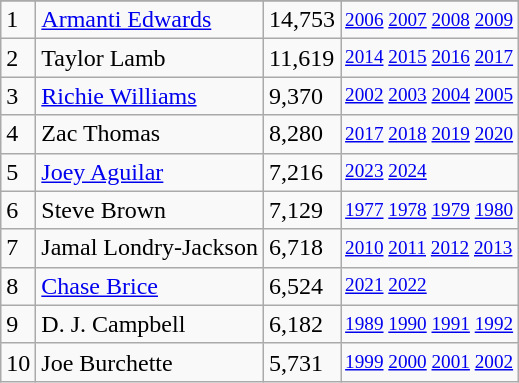<table class="wikitable">
<tr>
</tr>
<tr>
<td>1</td>
<td><a href='#'>Armanti Edwards</a></td>
<td><abbr>14,753</abbr></td>
<td style="font-size:80%;"><a href='#'>2006</a> <a href='#'>2007</a> <a href='#'>2008</a> <a href='#'>2009</a></td>
</tr>
<tr>
<td>2</td>
<td>Taylor Lamb</td>
<td><abbr>11,619</abbr></td>
<td style="font-size:80%;"><a href='#'>2014</a> <a href='#'>2015</a> <a href='#'>2016</a> <a href='#'>2017</a></td>
</tr>
<tr>
<td>3</td>
<td><a href='#'>Richie Williams</a></td>
<td><abbr>9,370</abbr></td>
<td style="font-size:80%;"><a href='#'>2002</a> <a href='#'>2003</a> <a href='#'>2004</a> <a href='#'>2005</a></td>
</tr>
<tr>
<td>4</td>
<td>Zac Thomas</td>
<td><abbr>8,280</abbr></td>
<td style="font-size:80%;"><a href='#'>2017</a> <a href='#'>2018</a> <a href='#'>2019</a> <a href='#'>2020</a></td>
</tr>
<tr>
<td>5</td>
<td><a href='#'>Joey Aguilar</a></td>
<td><abbr>7,216</abbr></td>
<td style="font-size:80%;"><a href='#'>2023</a>  <a href='#'>2024</a></td>
</tr>
<tr>
<td>6</td>
<td>Steve Brown</td>
<td><abbr>7,129</abbr></td>
<td style="font-size:80%;"><a href='#'>1977</a> <a href='#'>1978</a> <a href='#'>1979</a> <a href='#'>1980</a></td>
</tr>
<tr>
<td>7</td>
<td>Jamal Londry-Jackson</td>
<td><abbr>6,718</abbr></td>
<td style="font-size:80%;"><a href='#'>2010</a> <a href='#'>2011</a> <a href='#'>2012</a> <a href='#'>2013</a></td>
</tr>
<tr>
<td>8</td>
<td><a href='#'>Chase Brice</a></td>
<td><abbr>6,524</abbr></td>
<td style="font-size:80%;"><a href='#'>2021</a> <a href='#'>2022</a></td>
</tr>
<tr>
<td>9</td>
<td>D. J. Campbell</td>
<td><abbr>6,182</abbr></td>
<td style="font-size:80%;"><a href='#'>1989</a> <a href='#'>1990</a> <a href='#'>1991</a> <a href='#'>1992</a></td>
</tr>
<tr>
<td>10</td>
<td>Joe Burchette</td>
<td><abbr>5,731</abbr></td>
<td style="font-size:80%;"><a href='#'>1999</a> <a href='#'>2000</a> <a href='#'>2001</a> <a href='#'>2002</a></td>
</tr>
</table>
